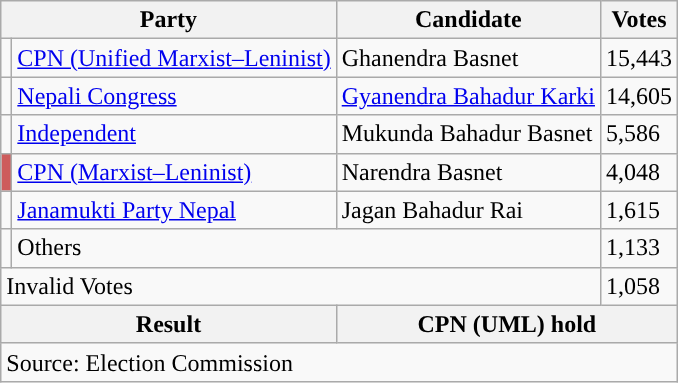<table class="wikitable">
<tr>
<th colspan="2">Party</th>
<th>Candidate</th>
<th>Votes</th>
</tr>
<tr>
<td style="background-color:"></td>
<td><a href='#'>CPN (Unified Marxist–Leninist)</a></td>
<td>Ghanendra Basnet</td>
<td>15,443</td>
</tr>
<tr>
<td style="background-color:"></td>
<td><a href='#'>Nepali Congress</a></td>
<td><a href='#'>Gyanendra Bahadur Karki</a></td>
<td>14,605</td>
</tr>
<tr>
<td style="background-color:"></td>
<td><a href='#'>Independent</a></td>
<td>Mukunda Bahadur Basnet</td>
<td>5,586</td>
</tr>
<tr>
<td style="background-color:indianred"></td>
<td><a href='#'>CPN (Marxist–Leninist)</a></td>
<td>Narendra Basnet</td>
<td>4,048</td>
</tr>
<tr>
<td></td>
<td><a href='#'>Janamukti Party Nepal</a></td>
<td>Jagan Bahadur Rai</td>
<td>1,615</td>
</tr>
<tr>
<td></td>
<td colspan="2">Others</td>
<td>1,133</td>
</tr>
<tr>
<td colspan="3">Invalid Votes</td>
<td>1,058</td>
</tr>
<tr>
<th colspan="2">Result</th>
<th colspan="2">CPN (UML) hold</th>
</tr>
<tr>
<td colspan="4">Source: Election Commission</td>
</tr>
</table>
